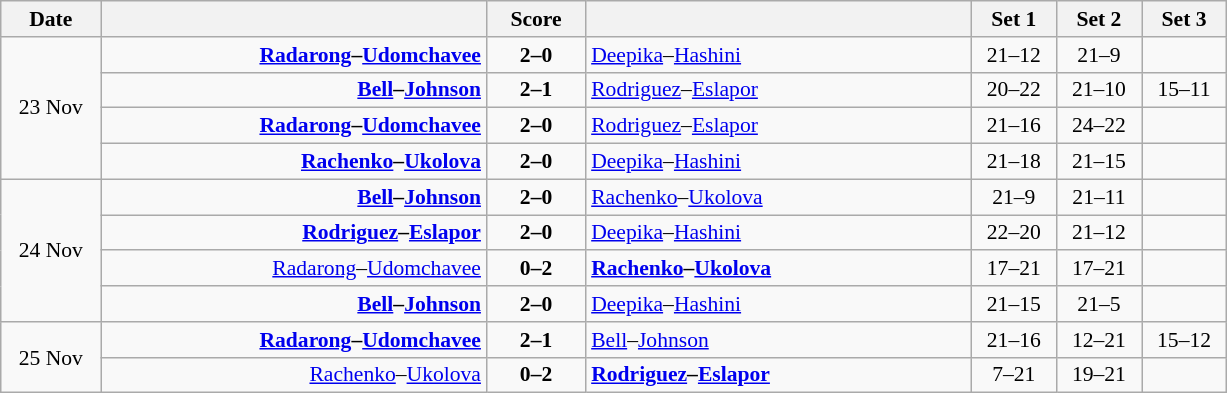<table class="wikitable" style="text-align: center; font-size:90% ">
<tr>
<th width="60">Date</th>
<th align="right" width="250"></th>
<th width="60">Score</th>
<th align="left" width="250"></th>
<th width="50">Set 1</th>
<th width="50">Set 2</th>
<th width="50">Set 3</th>
</tr>
<tr>
<td rowspan=4>23 Nov</td>
<td align=right><strong><a href='#'>Radarong</a>–<a href='#'>Udomchavee</a> </strong></td>
<td align=center><strong>2–0</strong></td>
<td align=left> <a href='#'>Deepika</a>–<a href='#'>Hashini</a></td>
<td>21–12</td>
<td>21–9</td>
<td></td>
</tr>
<tr>
<td align=right><strong><a href='#'>Bell</a>–<a href='#'>Johnson</a> </strong></td>
<td align=center><strong>2–1</strong></td>
<td align=left> <a href='#'>Rodriguez</a>–<a href='#'>Eslapor</a></td>
<td>20–22</td>
<td>21–10</td>
<td>15–11</td>
</tr>
<tr>
<td align=right><strong><a href='#'>Radarong</a>–<a href='#'>Udomchavee</a> </strong></td>
<td align=center><strong>2–0</strong></td>
<td align=left> <a href='#'>Rodriguez</a>–<a href='#'>Eslapor</a></td>
<td>21–16</td>
<td>24–22</td>
<td></td>
</tr>
<tr>
<td align=right><strong><a href='#'>Rachenko</a>–<a href='#'>Ukolova</a> </strong></td>
<td align=center><strong>2–0</strong></td>
<td align=left> <a href='#'>Deepika</a>–<a href='#'>Hashini</a></td>
<td>21–18</td>
<td>21–15</td>
<td></td>
</tr>
<tr>
<td rowspan=4>24 Nov</td>
<td align=right><strong><a href='#'>Bell</a>–<a href='#'>Johnson</a> </strong></td>
<td align=center><strong>2–0</strong></td>
<td align=left> <a href='#'>Rachenko</a>–<a href='#'>Ukolova</a></td>
<td>21–9</td>
<td>21–11</td>
<td></td>
</tr>
<tr>
<td align=right><strong><a href='#'>Rodriguez</a>–<a href='#'>Eslapor</a> </strong></td>
<td align=center><strong>2–0</strong></td>
<td align=left> <a href='#'>Deepika</a>–<a href='#'>Hashini</a></td>
<td>22–20</td>
<td>21–12</td>
<td></td>
</tr>
<tr>
<td align=right><a href='#'>Radarong</a>–<a href='#'>Udomchavee</a> </td>
<td align=center><strong>0–2</strong></td>
<td align=left><strong> <a href='#'>Rachenko</a>–<a href='#'>Ukolova</a></strong></td>
<td>17–21</td>
<td>17–21</td>
<td></td>
</tr>
<tr>
<td align=right><strong><a href='#'>Bell</a>–<a href='#'>Johnson</a> </strong></td>
<td align=center><strong>2–0</strong></td>
<td align=left> <a href='#'>Deepika</a>–<a href='#'>Hashini</a></td>
<td>21–15</td>
<td>21–5</td>
<td></td>
</tr>
<tr>
<td rowspan=2>25 Nov</td>
<td align=right><strong><a href='#'>Radarong</a>–<a href='#'>Udomchavee</a> </strong></td>
<td align=center><strong>2–1</strong></td>
<td align=left> <a href='#'>Bell</a>–<a href='#'>Johnson</a></td>
<td>21–16</td>
<td>12–21</td>
<td>15–12</td>
</tr>
<tr>
<td align=right><a href='#'>Rachenko</a>–<a href='#'>Ukolova</a> </td>
<td align=center><strong>0–2</strong></td>
<td align=left><strong> <a href='#'>Rodriguez</a>–<a href='#'>Eslapor</a></strong></td>
<td>7–21</td>
<td>19–21</td>
<td></td>
</tr>
</table>
